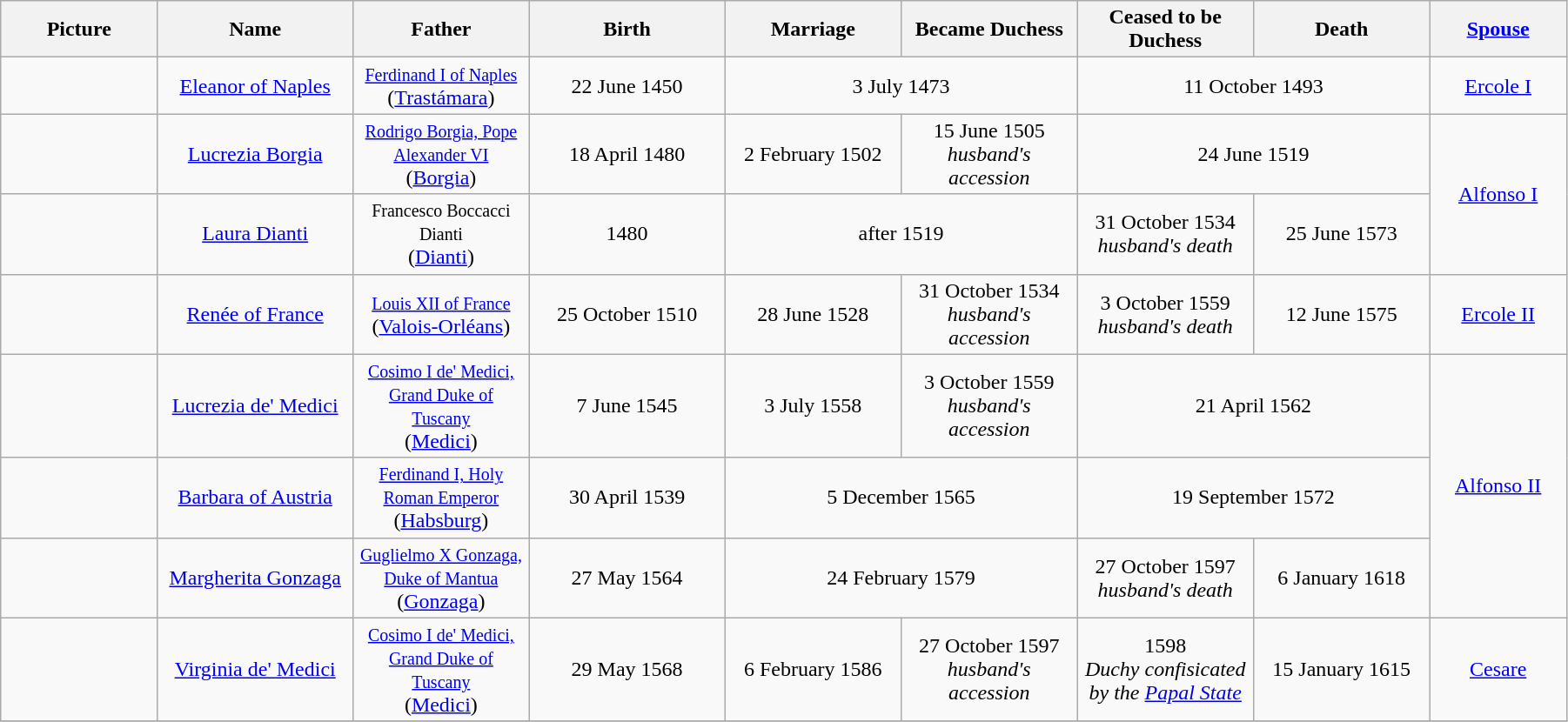<table width=95% class="wikitable">
<tr>
<th width = "8%">Picture</th>
<th width = "10%">Name</th>
<th width = "9%">Father</th>
<th width = "10%">Birth</th>
<th width = "9%">Marriage</th>
<th width = "9%">Became Duchess</th>
<th width = "9%">Ceased to be Duchess</th>
<th width = "9%">Death</th>
<th width = "7%"><a href='#'>Spouse</a></th>
</tr>
<tr>
<td align="center"></td>
<td align="center"><a href='#'>Eleanor of Naples</a><br></td>
<td align="center"><small><a href='#'>Ferdinand I of Naples</a></small><br> (<a href='#'>Trastámara</a>)</td>
<td align="center">22 June 1450</td>
<td align="center" colspan="2">3 July 1473</td>
<td align="center" colspan="2">11 October 1493</td>
<td align="center"><a href='#'>Ercole I</a></td>
</tr>
<tr>
<td align="center"></td>
<td align="center"><a href='#'>Lucrezia Borgia</a><br></td>
<td align="center"><small><a href='#'>Rodrigo Borgia, Pope Alexander VI</a></small><br> (<a href='#'>Borgia</a>)</td>
<td align="center">18 April 1480</td>
<td align="center">2 February 1502</td>
<td align="center">15 June 1505<br><em>husband's accession</em></td>
<td align="center" colspan="2">24 June 1519</td>
<td align="center" rowspan="2"><a href='#'>Alfonso I</a></td>
</tr>
<tr>
<td align="center"></td>
<td align="center"><a href='#'>Laura Dianti</a><br></td>
<td align="center"><small>Francesco Boccacci Dianti</small><br> (<a href='#'>Dianti</a>)</td>
<td align="center">1480</td>
<td align="center" colspan="2">after 1519</td>
<td align="center">31 October 1534<br><em>husband's death</em></td>
<td align="center">25 June 1573</td>
</tr>
<tr>
<td align="center"></td>
<td align="center"><a href='#'>Renée of France</a><br></td>
<td align="center"><small><a href='#'>Louis XII of France</a></small><br> (<a href='#'>Valois-Orléans</a>)</td>
<td align="center">25 October 1510</td>
<td align="center">28 June 1528</td>
<td align="center">31 October 1534<br><em>husband's accession</em></td>
<td align="center">3 October 1559<br><em>husband's death</em></td>
<td align="center">12 June 1575</td>
<td align="center"><a href='#'>Ercole II</a></td>
</tr>
<tr>
<td align="center"></td>
<td align="center"><a href='#'>Lucrezia de' Medici</a><br></td>
<td align="center"><small><a href='#'>Cosimo I de' Medici, Grand Duke of Tuscany</a></small><br> (<a href='#'>Medici</a>)</td>
<td align="center">7 June 1545</td>
<td align="center">3 July 1558</td>
<td align="center">3 October 1559<br><em>husband's accession</em></td>
<td align="center" colspan="2">21 April 1562</td>
<td align="center" rowspan="3"><a href='#'>Alfonso II</a></td>
</tr>
<tr>
<td align="center"></td>
<td align="center"><a href='#'>Barbara of Austria</a><br></td>
<td align="center"><small><a href='#'>Ferdinand I, Holy Roman Emperor</a></small><br>(<a href='#'>Habsburg</a>)</td>
<td align="center">30 April 1539</td>
<td align="center" colspan="2">5 December 1565</td>
<td align="center" colspan="2">19 September 1572</td>
</tr>
<tr>
<td align="center"></td>
<td align="center"><a href='#'>Margherita Gonzaga</a><br></td>
<td align="center"><small><a href='#'>Guglielmo X Gonzaga, Duke of Mantua</a></small><br> (<a href='#'>Gonzaga</a>)</td>
<td align="center">27 May 1564</td>
<td align="center" colspan="2">24 February 1579</td>
<td align="center">27 October 1597<br><em>husband's death</em></td>
<td align="center">6 January 1618</td>
</tr>
<tr>
<td align="center"></td>
<td align="center"><a href='#'>Virginia de' Medici</a><br></td>
<td align="center"><small><a href='#'>Cosimo I de' Medici, Grand Duke of Tuscany</a></small><br> (<a href='#'>Medici</a>)</td>
<td align="center">29 May 1568</td>
<td align="center">6 February 1586</td>
<td align="center">27 October 1597<br><em>husband's accession</em></td>
<td align="center">1598<br><em>Duchy confisicated by the <a href='#'>Papal State</a></em></td>
<td align="center">15 January 1615</td>
<td align="center"><a href='#'>Cesare</a></td>
</tr>
<tr>
</tr>
</table>
